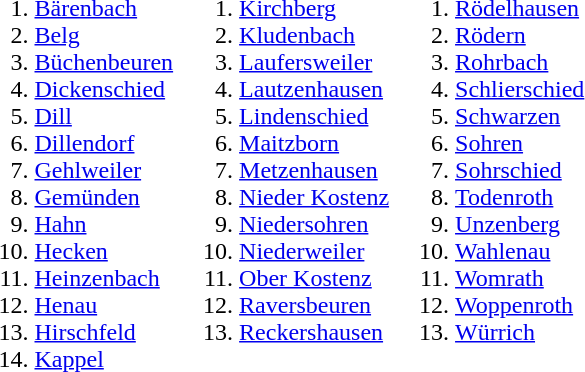<table>
<tr>
<td><br><ol><li><a href='#'>Bärenbach</a></li><li><a href='#'>Belg</a></li><li><a href='#'>Büchenbeuren</a></li><li><a href='#'>Dickenschied</a></li><li><a href='#'>Dill</a></li><li><a href='#'>Dillendorf</a></li><li><a href='#'>Gehlweiler</a></li><li><a href='#'>Gemünden</a></li><li><a href='#'>Hahn</a></li><li><a href='#'>Hecken</a></li><li><a href='#'>Heinzenbach</a></li><li><a href='#'>Henau</a></li><li><a href='#'>Hirschfeld</a></li><li><a href='#'>Kappel</a></li></ol></td>
<td valign=top><br><ol>
<li> <a href='#'>Kirchberg</a>
<li> <a href='#'>Kludenbach</a> 
<li> <a href='#'>Laufersweiler</a> 
<li> <a href='#'>Lautzenhausen</a> 
<li> <a href='#'>Lindenschied</a> 
<li> <a href='#'>Maitzborn</a> 
<li> <a href='#'>Metzenhausen</a> 
<li> <a href='#'>Nieder Kostenz</a> 
<li> <a href='#'>Niedersohren</a> 
<li> <a href='#'>Niederweiler</a> 
<li> <a href='#'>Ober Kostenz</a>
<li> <a href='#'>Raversbeuren</a> 
<li> <a href='#'>Reckershausen</a> 
</ol></td>
<td valign=top><br><ol>
<li> <a href='#'>Rödelhausen</a> 
<li> <a href='#'>Rödern</a> 
<li> <a href='#'>Rohrbach</a>
<li> <a href='#'>Schlierschied</a> 
<li> <a href='#'>Schwarzen</a> 
<li> <a href='#'>Sohren</a> 
<li> <a href='#'>Sohrschied</a> 
<li> <a href='#'>Todenroth</a> 
<li> <a href='#'>Unzenberg</a> 
<li> <a href='#'>Wahlenau</a> 
<li> <a href='#'>Womrath</a> 
<li> <a href='#'>Woppenroth</a> 
<li> <a href='#'>Würrich</a>
</ol></td>
</tr>
</table>
